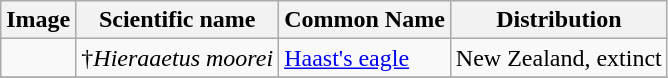<table class="wikitable">
<tr>
<th>Image</th>
<th>Scientific name</th>
<th>Common Name</th>
<th>Distribution</th>
</tr>
<tr>
<td></td>
<td>†<em>Hieraaetus moorei</em></td>
<td><a href='#'>Haast's eagle</a></td>
<td>New Zealand, extinct</td>
</tr>
<tr>
</tr>
</table>
